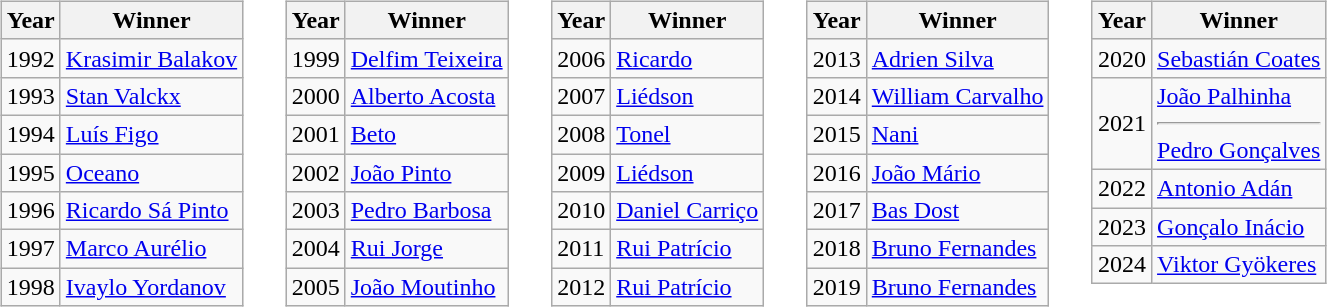<table>
<tr>
<td valign="top"><br><table class="wikitable">
<tr>
<th>Year</th>
<th>Winner</th>
</tr>
<tr>
<td>1992</td>
<td> <a href='#'>Krasimir Balakov</a></td>
</tr>
<tr>
<td>1993</td>
<td> <a href='#'>Stan Valckx</a></td>
</tr>
<tr>
<td>1994</td>
<td> <a href='#'>Luís Figo</a></td>
</tr>
<tr>
<td>1995</td>
<td> <a href='#'>Oceano</a></td>
</tr>
<tr>
<td>1996</td>
<td> <a href='#'>Ricardo Sá Pinto</a></td>
</tr>
<tr>
<td>1997</td>
<td> <a href='#'>Marco Aurélio</a></td>
</tr>
<tr>
<td>1998</td>
<td> <a href='#'>Ivaylo Yordanov</a></td>
</tr>
</table>
</td>
<td width="1"> </td>
<td valign="top"><br><table class="wikitable">
<tr>
<th>Year</th>
<th>Winner</th>
</tr>
<tr>
<td>1999</td>
<td> <a href='#'>Delfim Teixeira</a></td>
</tr>
<tr>
<td>2000</td>
<td> <a href='#'>Alberto Acosta</a></td>
</tr>
<tr>
<td>2001</td>
<td> <a href='#'>Beto</a></td>
</tr>
<tr>
<td>2002</td>
<td> <a href='#'>João Pinto</a></td>
</tr>
<tr>
<td>2003</td>
<td> <a href='#'>Pedro Barbosa</a></td>
</tr>
<tr>
<td>2004</td>
<td> <a href='#'>Rui Jorge</a></td>
</tr>
<tr>
<td>2005</td>
<td> <a href='#'>João Moutinho</a></td>
</tr>
</table>
</td>
<td width="1"> </td>
<td valign="top"><br><table class="wikitable">
<tr>
<th>Year</th>
<th>Winner</th>
</tr>
<tr>
<td>2006</td>
<td> <a href='#'>Ricardo</a></td>
</tr>
<tr>
<td>2007</td>
<td> <a href='#'>Liédson</a></td>
</tr>
<tr>
<td>2008</td>
<td> <a href='#'>Tonel</a></td>
</tr>
<tr>
<td>2009</td>
<td> <a href='#'>Liédson</a></td>
</tr>
<tr>
<td>2010</td>
<td> <a href='#'>Daniel Carriço</a></td>
</tr>
<tr>
<td>2011</td>
<td> <a href='#'>Rui Patrício</a></td>
</tr>
<tr>
<td>2012</td>
<td> <a href='#'>Rui Patrício</a></td>
</tr>
</table>
</td>
<td width="1"> </td>
<td valign="top"><br><table class="wikitable">
<tr>
<th>Year</th>
<th>Winner</th>
</tr>
<tr>
<td>2013</td>
<td> <a href='#'>Adrien Silva</a></td>
</tr>
<tr>
<td>2014</td>
<td> <a href='#'>William Carvalho</a></td>
</tr>
<tr>
<td>2015</td>
<td> <a href='#'>Nani</a></td>
</tr>
<tr>
<td>2016</td>
<td> <a href='#'>João Mário</a></td>
</tr>
<tr>
<td>2017</td>
<td> <a href='#'>Bas Dost</a></td>
</tr>
<tr>
<td>2018</td>
<td> <a href='#'>Bruno Fernandes</a></td>
</tr>
<tr>
<td>2019</td>
<td> <a href='#'>Bruno Fernandes</a></td>
</tr>
</table>
</td>
<td width="1"> </td>
<td valign="top"><br><table class="wikitable">
<tr>
<th>Year</th>
<th>Winner</th>
</tr>
<tr>
<td>2020</td>
<td> <a href='#'>Sebastián Coates</a></td>
</tr>
<tr>
<td>2021</td>
<td> <a href='#'>João Palhinha</a><hr> <a href='#'>Pedro Gonçalves</a></td>
</tr>
<tr>
<td>2022</td>
<td> <a href='#'>Antonio Adán</a></td>
</tr>
<tr>
<td>2023</td>
<td> <a href='#'>Gonçalo Inácio</a></td>
</tr>
<tr>
<td>2024</td>
<td> <a href='#'>Viktor Gyökeres</a></td>
</tr>
</table>
</td>
</tr>
</table>
